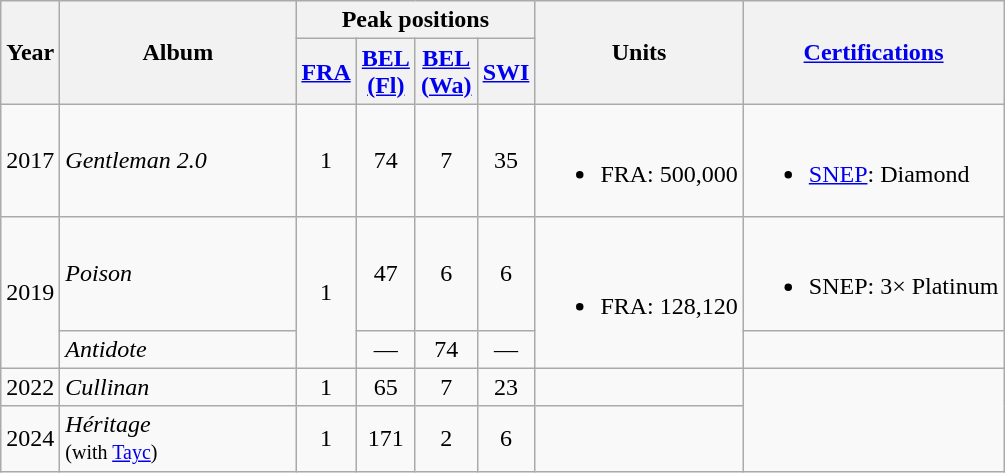<table class="wikitable">
<tr>
<th align="center" rowspan="2" width="10">Year</th>
<th align="center" rowspan="2" width="150">Album</th>
<th align="center" colspan="4" width="20">Peak positions</th>
<th rowspan="2">Units</th>
<th rowspan="2"><a href='#'>Certifications</a></th>
</tr>
<tr>
<th><a href='#'>FRA</a><br></th>
<th><a href='#'>BEL<br>(Fl)</a><br></th>
<th><a href='#'>BEL<br>(Wa)</a><br></th>
<th><a href='#'>SWI</a><br></th>
</tr>
<tr>
<td>2017</td>
<td><em>Gentleman 2.0</em></td>
<td style="text-align:center;">1</td>
<td style="text-align:center;">74</td>
<td style="text-align:center;">7</td>
<td style="text-align:center;">35</td>
<td><br><ul><li>FRA: 500,000</li></ul></td>
<td><br><ul><li><a href='#'>SNEP</a>: Diamond</li></ul></td>
</tr>
<tr>
<td rowspan="2">2019</td>
<td><em>Poison</em></td>
<td style="text-align:center;" rowspan="2">1</td>
<td style="text-align:center;">47</td>
<td style="text-align:center;">6</td>
<td style="text-align:center;">6</td>
<td rowspan="2"><br><ul><li>FRA: 128,120</li></ul></td>
<td><br><ul><li>SNEP: 3× Platinum</li></ul></td>
</tr>
<tr>
<td><em>Antidote</em></td>
<td style="text-align:center;">—</td>
<td style="text-align:center;">74</td>
<td style="text-align:center;">—</td>
<td></td>
</tr>
<tr>
<td>2022</td>
<td><em>Cullinan</em></td>
<td style="text-align:center;">1</td>
<td style="text-align:center;">65</td>
<td style="text-align:center;">7</td>
<td style="text-align:center;">23</td>
<td></td>
</tr>
<tr>
<td>2024</td>
<td><em>Héritage</em><br><small>(with <a href='#'>Tayc</a>)</small></td>
<td style="text-align:center;">1</td>
<td style="text-align:center;">171</td>
<td style="text-align:center;">2</td>
<td style="text-align:center;">6</td>
<td></td>
</tr>
</table>
